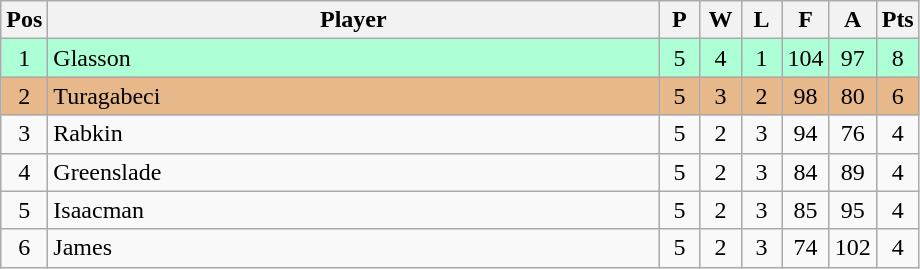<table class="wikitable" style="font-size: 100%">
<tr>
<th width=20>Pos</th>
<th width=400>Player</th>
<th width=20>P</th>
<th width=20>W</th>
<th width=20>L</th>
<th width=20>F</th>
<th width=20>A</th>
<th width=20>Pts</th>
</tr>
<tr align=center style="background: #ADFFD6;">
<td>1</td>
<td align="left"> Glasson</td>
<td>5</td>
<td>4</td>
<td>1</td>
<td>104</td>
<td>97</td>
<td>8</td>
</tr>
<tr align=center style="background: #E6B88A;">
<td>2</td>
<td align="left"> Turagabeci</td>
<td>5</td>
<td>3</td>
<td>2</td>
<td>98</td>
<td>80</td>
<td>6</td>
</tr>
<tr align=center>
<td>3</td>
<td align="left"> Rabkin</td>
<td>5</td>
<td>2</td>
<td>3</td>
<td>94</td>
<td>76</td>
<td>4</td>
</tr>
<tr align=center>
<td>4</td>
<td align="left"> Greenslade</td>
<td>5</td>
<td>2</td>
<td>3</td>
<td>84</td>
<td>89</td>
<td>4</td>
</tr>
<tr align=center>
<td>5</td>
<td align="left"> Isaacman</td>
<td>5</td>
<td>2</td>
<td>3</td>
<td>85</td>
<td>95</td>
<td>4</td>
</tr>
<tr align=center>
<td>6</td>
<td align="left"> James</td>
<td>5</td>
<td>2</td>
<td>3</td>
<td>74</td>
<td>102</td>
<td>4</td>
</tr>
</table>
